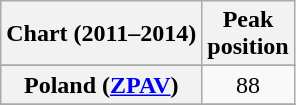<table class="wikitable sortable plainrowheaders">
<tr>
<th scope="col">Chart (2011–2014)</th>
<th scope="col">Peak<br>position</th>
</tr>
<tr>
</tr>
<tr>
</tr>
<tr>
</tr>
<tr>
</tr>
<tr>
</tr>
<tr>
</tr>
<tr>
</tr>
<tr>
</tr>
<tr>
</tr>
<tr>
</tr>
<tr>
</tr>
<tr>
</tr>
<tr>
<th scope="row">Poland (<a href='#'>ZPAV</a>)</th>
<td align=center>88</td>
</tr>
<tr>
</tr>
<tr>
</tr>
<tr>
</tr>
<tr>
</tr>
<tr>
</tr>
<tr>
</tr>
</table>
